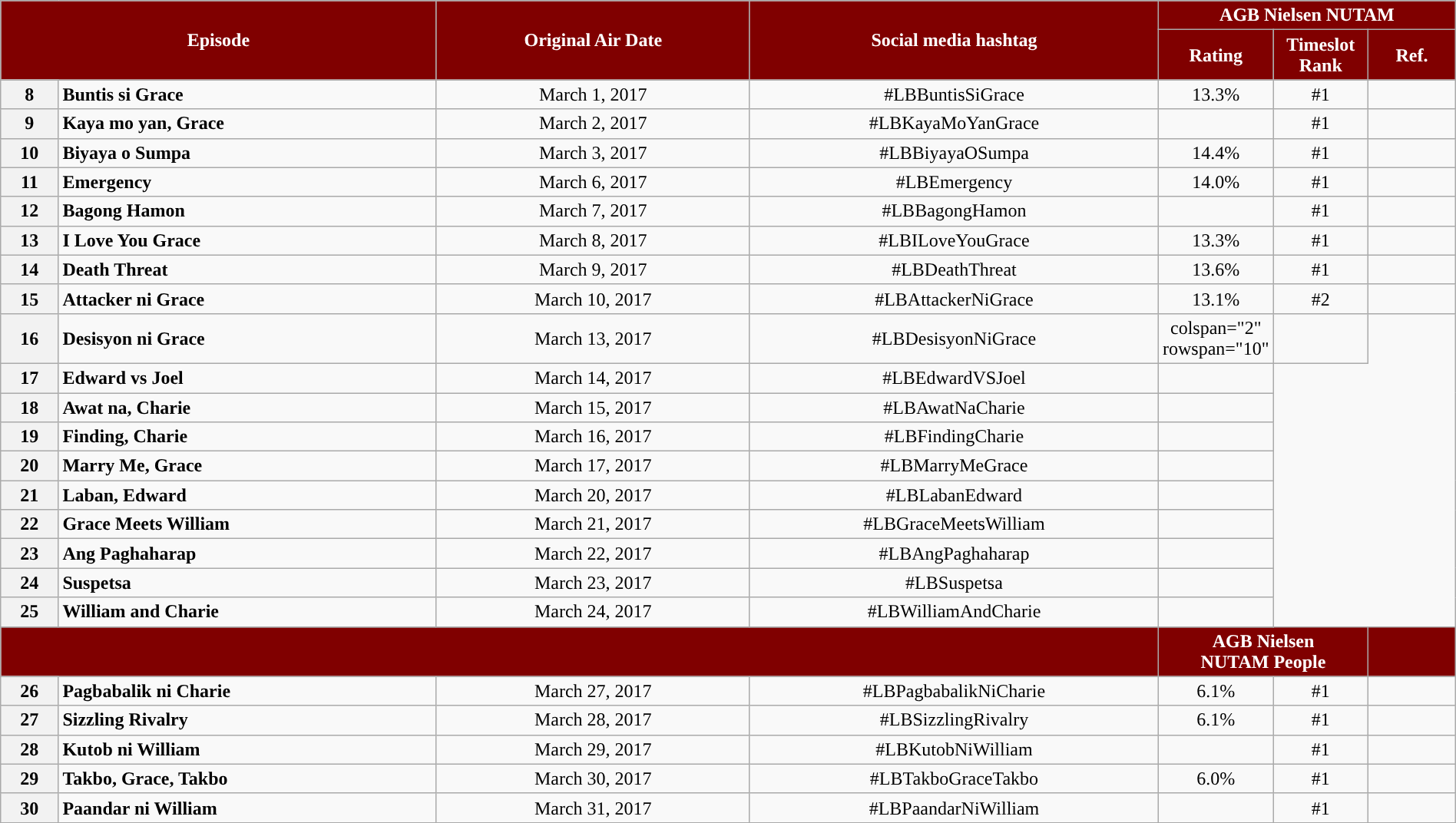<table class="wikitable" style="text-align:center; font-size:100%; line-height:18px;"  width="100%">
<tr>
<th colspan="2" rowspan="2" style="background-color:#800000; color:#ffffff;">Episode</th>
<th style="background:#800000; color:white" rowspan="2">Original Air Date</th>
<th style="background:#800000; color:white" rowspan="2">Social media hashtag</th>
<th style="background-color:#800000; color:#ffffff;" colspan="3">AGB Nielsen NUTAM</th>
</tr>
<tr>
<th style="background-color:#800000; width:75px; color:#ffffff;">Rating</th>
<th style="background-color:#800000; width:75px; color:#ffffff;">Timeslot<br>Rank</th>
<th style="background-color:#800000; color:#ffffff;">Ref.</th>
</tr>
<tr>
<th>8</th>
<td style="text-align: left;"><strong>Buntis si Grace</strong></td>
<td>March 1, 2017</td>
<td>#LBBuntisSiGrace</td>
<td>13.3%</td>
<td>#1</td>
<td></td>
</tr>
<tr>
<th>9</th>
<td style="text-align: left;"><strong>Kaya mo yan, Grace</strong></td>
<td>March 2, 2017</td>
<td>#LBKayaMoYanGrace</td>
<td></td>
<td>#1</td>
<td></td>
</tr>
<tr>
<th>10</th>
<td style="text-align: left;"><strong>Biyaya o Sumpa</strong></td>
<td>March 3, 2017</td>
<td>#LBBiyayaOSumpa</td>
<td>14.4%</td>
<td>#1</td>
<td></td>
</tr>
<tr>
<th>11</th>
<td style="text-align: left;"><strong>Emergency</strong></td>
<td>March 6, 2017</td>
<td>#LBEmergency</td>
<td>14.0%</td>
<td>#1</td>
<td></td>
</tr>
<tr>
<th>12</th>
<td style="text-align: left;"><strong>Bagong Hamon</strong></td>
<td>March 7, 2017</td>
<td>#LBBagongHamon</td>
<td></td>
<td>#1</td>
<td></td>
</tr>
<tr>
<th>13</th>
<td style="text-align: left;"><strong>I Love You Grace</strong></td>
<td>March 8, 2017</td>
<td>#LBILoveYouGrace</td>
<td>13.3%</td>
<td>#1</td>
<td></td>
</tr>
<tr>
<th>14</th>
<td style="text-align: left;"><strong>Death Threat</strong></td>
<td>March 9, 2017</td>
<td>#LBDeathThreat</td>
<td>13.6%</td>
<td>#1</td>
<td></td>
</tr>
<tr>
<th>15</th>
<td style="text-align: left;"><strong>Attacker ni Grace</strong></td>
<td>March 10, 2017</td>
<td>#LBAttackerNiGrace</td>
<td>13.1%</td>
<td>#2</td>
<td></td>
</tr>
<tr>
<th>16</th>
<td style="text-align: left;"><strong>Desisyon ni Grace</strong></td>
<td>March 13, 2017</td>
<td>#LBDesisyonNiGrace</td>
<td>colspan="2" rowspan="10" </td>
<td></td>
</tr>
<tr>
<th>17</th>
<td style="text-align: left;"><strong>Edward vs Joel</strong></td>
<td>March 14, 2017</td>
<td>#LBEdwardVSJoel</td>
<td></td>
</tr>
<tr>
<th>18</th>
<td style="text-align: left;"><strong>Awat na, Charie</strong></td>
<td>March 15, 2017</td>
<td>#LBAwatNaCharie</td>
<td></td>
</tr>
<tr>
<th>19</th>
<td style="text-align: left;"><strong>Finding, Charie</strong></td>
<td>March 16, 2017</td>
<td>#LBFindingCharie</td>
<td></td>
</tr>
<tr>
<th>20</th>
<td style="text-align: left;"><strong>Marry Me, Grace</strong></td>
<td>March 17, 2017</td>
<td>#LBMarryMeGrace</td>
<td></td>
</tr>
<tr>
<th>21</th>
<td style="text-align: left;"><strong>Laban, Edward</strong></td>
<td>March 20, 2017</td>
<td>#LBLabanEdward</td>
<td></td>
</tr>
<tr>
<th>22</th>
<td style="text-align: left;"><strong>Grace Meets William</strong></td>
<td>March 21, 2017</td>
<td>#LBGraceMeetsWilliam</td>
<td></td>
</tr>
<tr>
<th>23</th>
<td style="text-align: left;"><strong>Ang Paghaharap</strong></td>
<td>March 22, 2017</td>
<td>#LBAngPaghaharap</td>
<td></td>
</tr>
<tr>
<th>24</th>
<td style="text-align: left;"><strong>Suspetsa</strong></td>
<td>March 23, 2017</td>
<td>#LBSuspetsa</td>
<td></td>
</tr>
<tr>
<th>25</th>
<td style="text-align: left;"><strong>William and Charie</strong></td>
<td>March 24, 2017</td>
<td>#LBWilliamAndCharie</td>
<td></td>
</tr>
<tr>
</tr>
<tr>
<td colspan="4" rowspan="2" style="background:#800000; color:#ffffff"></td>
</tr>
<tr>
<th colspan="2" style="background:#800000; color:#ffffff">AGB Nielsen<br>NUTAM People</th>
<td rowspan="1" style="background:#800000; color:#ffffff"></td>
</tr>
<tr>
<th>26</th>
<td style="text-align: left;"><strong>Pagbabalik ni Charie</strong></td>
<td>March 27, 2017</td>
<td>#LBPagbabalikNiCharie</td>
<td>6.1%</td>
<td>#1</td>
<td></td>
</tr>
<tr>
<th>27</th>
<td style="text-align: left;"><strong>Sizzling Rivalry</strong></td>
<td>March 28, 2017</td>
<td>#LBSizzlingRivalry</td>
<td>6.1%</td>
<td>#1</td>
<td></td>
</tr>
<tr>
<th>28</th>
<td style="text-align: left;"><strong>Kutob ni William</strong></td>
<td>March 29, 2017</td>
<td>#LBKutobNiWilliam</td>
<td></td>
<td>#1</td>
<td></td>
</tr>
<tr>
<th>29</th>
<td style="text-align: left;"><strong>Takbo, Grace, Takbo</strong></td>
<td>March 30, 2017</td>
<td>#LBTakboGraceTakbo</td>
<td>6.0%</td>
<td>#1</td>
<td></td>
</tr>
<tr>
<th>30</th>
<td style="text-align: left;"><strong>Paandar ni William</strong></td>
<td>March 31, 2017</td>
<td>#LBPaandarNiWilliam</td>
<td></td>
<td>#1</td>
<td></td>
</tr>
<tr>
</tr>
</table>
